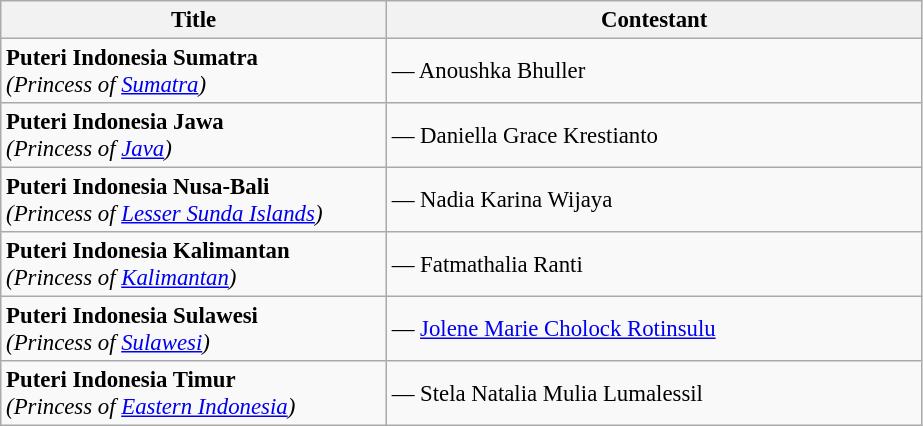<table class="wikitable sortable" style="font-size:95%;">
<tr>
<th style="width:250px;">Title</th>
<th style="width:350px;">Contestant</th>
</tr>
<tr>
<td><strong>Puteri Indonesia Sumatra</strong><br><em>(Princess of <a href='#'>Sumatra</a>)</em></td>
<td><strong></strong> — Anoushka Bhuller</td>
</tr>
<tr>
<td><strong>Puteri Indonesia Jawa</strong><br><em>(Princess of <a href='#'>Java</a>)</em></td>
<td><strong></strong> — Daniella Grace Krestianto</td>
</tr>
<tr>
<td><strong>Puteri Indonesia Nusa-Bali</strong><br><em>(Princess of <a href='#'>Lesser Sunda Islands</a>)</em></td>
<td><strong></strong> — Nadia Karina Wijaya</td>
</tr>
<tr>
<td><strong>Puteri Indonesia Kalimantan</strong><br><em>(Princess of <a href='#'>Kalimantan</a>)</em></td>
<td><strong></strong> — Fatmathalia Ranti</td>
</tr>
<tr>
<td><strong>Puteri Indonesia Sulawesi</strong><br><em>(Princess of <a href='#'>Sulawesi</a>)</em></td>
<td><strong></strong> — <a href='#'>Jolene Marie Cholock Rotinsulu</a></td>
</tr>
<tr>
<td><strong>Puteri Indonesia Timur</strong><br><em>(Princess of <a href='#'>Eastern Indonesia</a>)</em></td>
<td><strong></strong> — Stela Natalia Mulia Lumalessil</td>
</tr>
</table>
